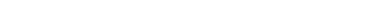<table border="0" cellpadding="3" cellspacing="0" align="right" width="20%">
<tr>
<th colspan="3" style="background:white;"></th>
</tr>
<tr>
<td></td>
</tr>
<tr>
<td></td>
</tr>
<tr>
</tr>
</table>
